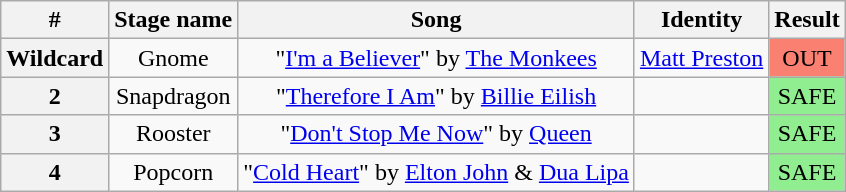<table class="wikitable plainrowheaders" style="text-align: center;">
<tr>
<th>#</th>
<th>Stage name</th>
<th>Song</th>
<th>Identity</th>
<th>Result</th>
</tr>
<tr>
<th>Wildcard</th>
<td>Gnome</td>
<td>"<a href='#'>I'm a Believer</a>" by <a href='#'>The Monkees</a></td>
<td><a href='#'>Matt Preston</a></td>
<td bgcolor=salmon>OUT</td>
</tr>
<tr>
<th>2</th>
<td>Snapdragon</td>
<td>"<a href='#'>Therefore I Am</a>" by <a href='#'>Billie Eilish</a></td>
<td></td>
<td bgcolor=lightgreen>SAFE</td>
</tr>
<tr>
<th>3</th>
<td>Rooster</td>
<td>"<a href='#'>Don't Stop Me Now</a>" by <a href='#'>Queen</a></td>
<td></td>
<td bgcolor=lightgreen>SAFE</td>
</tr>
<tr>
<th>4</th>
<td>Popcorn</td>
<td>"<a href='#'>Cold Heart</a>" by <a href='#'>Elton John</a> & <a href='#'>Dua Lipa</a></td>
<td></td>
<td bgcolor=lightgreen>SAFE</td>
</tr>
</table>
